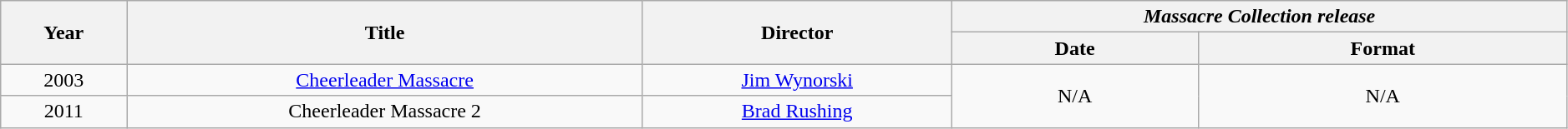<table class="wikitable" style="width:99%;">
<tr>
<th rowspan="2"><strong>Year</strong></th>
<th rowspan="2"><strong>Title</strong></th>
<th rowspan="2"><strong>Director</strong></th>
<th colspan="2"><strong><em>Massacre Collection<em> release<strong></th>
</tr>
<tr>
<th style="text-align:center;"></strong>Date<strong></th>
<th style="text-align:center;"></strong>Format<strong></th>
</tr>
<tr>
<td style="text-align:center;">2003</td>
<td style="text-align:center;"></em><a href='#'>Cheerleader Massacre</a><em></td>
<td style="text-align:center;"><a href='#'>Jim Wynorski</a></td>
<td rowspan="2" style="text-align:center;">N/A</td>
<td rowspan="2" style="text-align:center;">N/A</td>
</tr>
<tr>
<td style="text-align:center;">2011</td>
<td style="text-align:center;"></em>Cheerleader Massacre 2<em></td>
<td style="text-align:center;"><a href='#'>Brad Rushing</a></td>
</tr>
</table>
